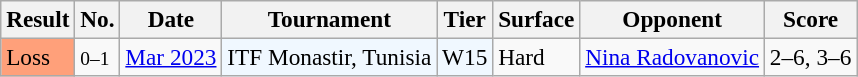<table class="sortable wikitable" style=font-size:97%>
<tr>
<th>Result</th>
<th>No.</th>
<th>Date</th>
<th>Tournament</th>
<th>Tier</th>
<th>Surface</th>
<th>Opponent</th>
<th class="unsortable">Score</th>
</tr>
<tr>
<td style="background:#ffa07a;">Loss</td>
<td><small>0–1</small></td>
<td><a href='#'>Mar 2023</a></td>
<td style="background:#f0f8ff;">ITF Monastir, Tunisia</td>
<td style="background:#f0f8ff;">W15</td>
<td>Hard</td>
<td> <a href='#'>Nina Radovanovic</a></td>
<td>2–6, 3–6</td>
</tr>
</table>
